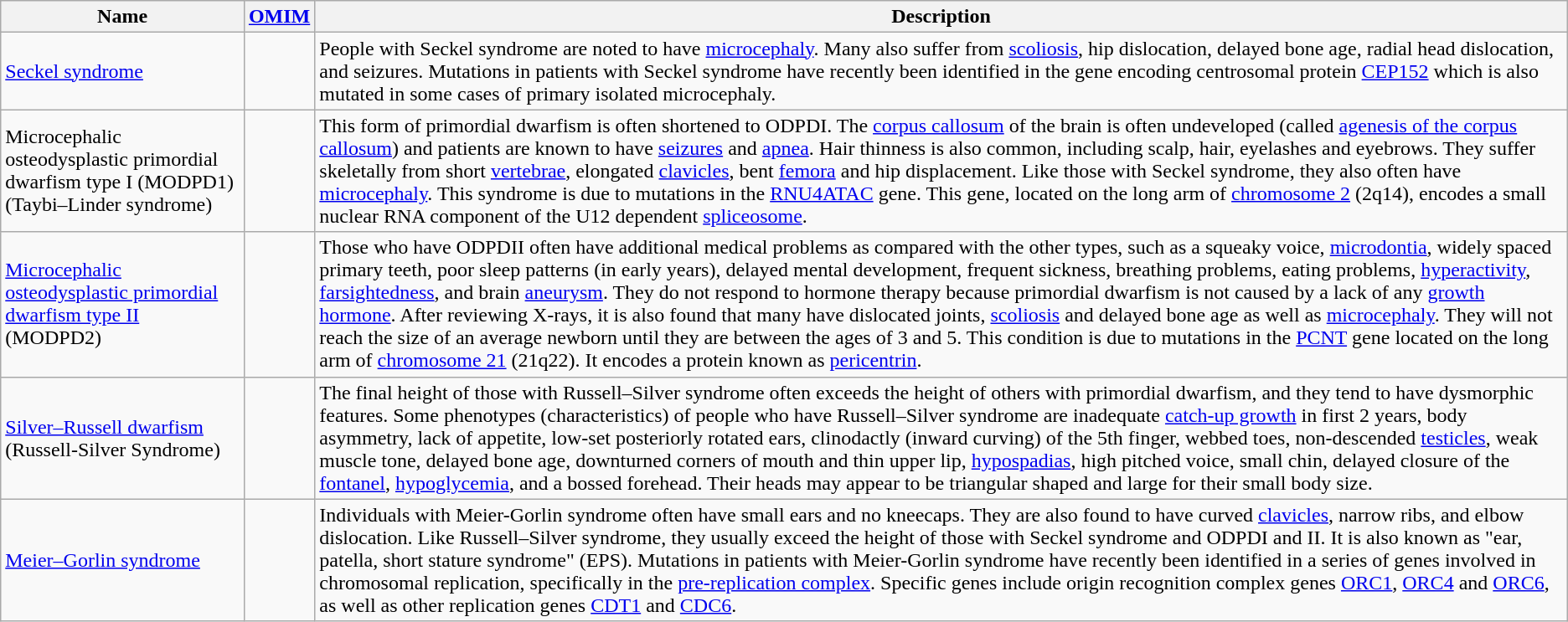<table class="wikitable">
<tr>
<th>Name</th>
<th><a href='#'>OMIM</a></th>
<th>Description</th>
</tr>
<tr>
<td><a href='#'>Seckel syndrome</a></td>
<td></td>
<td>People with Seckel syndrome are noted to have <a href='#'>microcephaly</a>. Many also suffer from <a href='#'>scoliosis</a>, hip dislocation, delayed bone age, radial head dislocation, and seizures. Mutations in patients with Seckel syndrome have recently been identified in the gene encoding centrosomal protein <a href='#'>CEP152</a> which is also mutated in some cases of primary isolated microcephaly.</td>
</tr>
<tr>
<td>Microcephalic osteodysplastic primordial dwarfism type I (MODPD1) (Taybi–Linder syndrome)</td>
<td></td>
<td>This form of primordial dwarfism is often shortened to ODPDI. The <a href='#'>corpus callosum</a> of the brain is often undeveloped (called <a href='#'>agenesis of the corpus callosum</a>) and patients are known to have <a href='#'>seizures</a> and <a href='#'>apnea</a>. Hair thinness is also common, including scalp, hair, eyelashes and eyebrows. They suffer skeletally from short <a href='#'>vertebrae</a>, elongated <a href='#'>clavicles</a>, bent <a href='#'>femora</a> and hip displacement. Like those with Seckel syndrome, they also often have <a href='#'>microcephaly</a>. This syndrome is due to mutations in the <a href='#'>RNU4ATAC</a> gene. This gene, located on the long arm of <a href='#'>chromosome 2</a> (2q14), encodes a small nuclear RNA component of the U12 dependent  <a href='#'>spliceosome</a>.</td>
</tr>
<tr>
<td><a href='#'>Microcephalic osteodysplastic primordial dwarfism type II</a> (MODPD2)</td>
<td></td>
<td>Those who have ODPDII often have additional medical problems as compared with the other types, such as a squeaky voice, <a href='#'>microdontia</a>, widely spaced primary teeth, poor sleep patterns (in early years), delayed mental development, frequent sickness, breathing problems, eating problems, <a href='#'>hyperactivity</a>, <a href='#'>farsightedness</a>, and brain <a href='#'>aneurysm</a>.  They do not respond to hormone therapy because primordial dwarfism is not caused by a lack of any <a href='#'>growth hormone</a>. After reviewing X-rays, it is also found that many have dislocated joints, <a href='#'>scoliosis</a> and delayed bone age as well as <a href='#'>microcephaly</a>. They will not reach the size of an average newborn until they are between the ages of 3 and 5. This condition is due to mutations in the <a href='#'>PCNT</a> gene located on the long arm of <a href='#'>chromosome 21</a> (21q22). It encodes a protein known as <a href='#'>pericentrin</a>.</td>
</tr>
<tr>
<td><a href='#'>Silver–Russell dwarfism</a> (Russell-Silver Syndrome)</td>
<td></td>
<td>The final height of those with Russell–Silver syndrome often exceeds the height of others with primordial dwarfism, and they tend to have dysmorphic features. Some phenotypes (characteristics) of people who have Russell–Silver syndrome are inadequate <a href='#'>catch-up growth</a> in first 2 years, body asymmetry, lack of appetite, low-set posteriorly rotated ears, clinodactly (inward curving) of the 5th finger, webbed toes, non-descended <a href='#'>testicles</a>, weak muscle tone, delayed bone age, downturned corners of mouth and thin upper lip, <a href='#'>hypospadias</a>, high pitched voice, small chin, delayed closure of the <a href='#'>fontanel</a>, <a href='#'>hypoglycemia</a>, and a bossed forehead. Their heads may appear to be triangular shaped and large for their small body size.</td>
</tr>
<tr>
<td><a href='#'>Meier–Gorlin syndrome</a></td>
<td></td>
<td>Individuals with Meier-Gorlin syndrome often have small ears and no kneecaps. They are also found to have curved <a href='#'>clavicles</a>, narrow ribs, and elbow dislocation. Like Russell–Silver syndrome, they usually exceed the height of those with Seckel syndrome and ODPDI and II. It is also known as "ear, patella, short stature syndrome" (EPS). Mutations in patients with Meier-Gorlin syndrome have recently been identified in a series of genes involved in chromosomal replication, specifically in the <a href='#'>pre-replication complex</a>. Specific genes include origin recognition complex genes <a href='#'>ORC1</a>, <a href='#'>ORC4</a> and <a href='#'>ORC6</a>, as well as other replication genes <a href='#'>CDT1</a> and <a href='#'>CDC6</a>.</td>
</tr>
</table>
